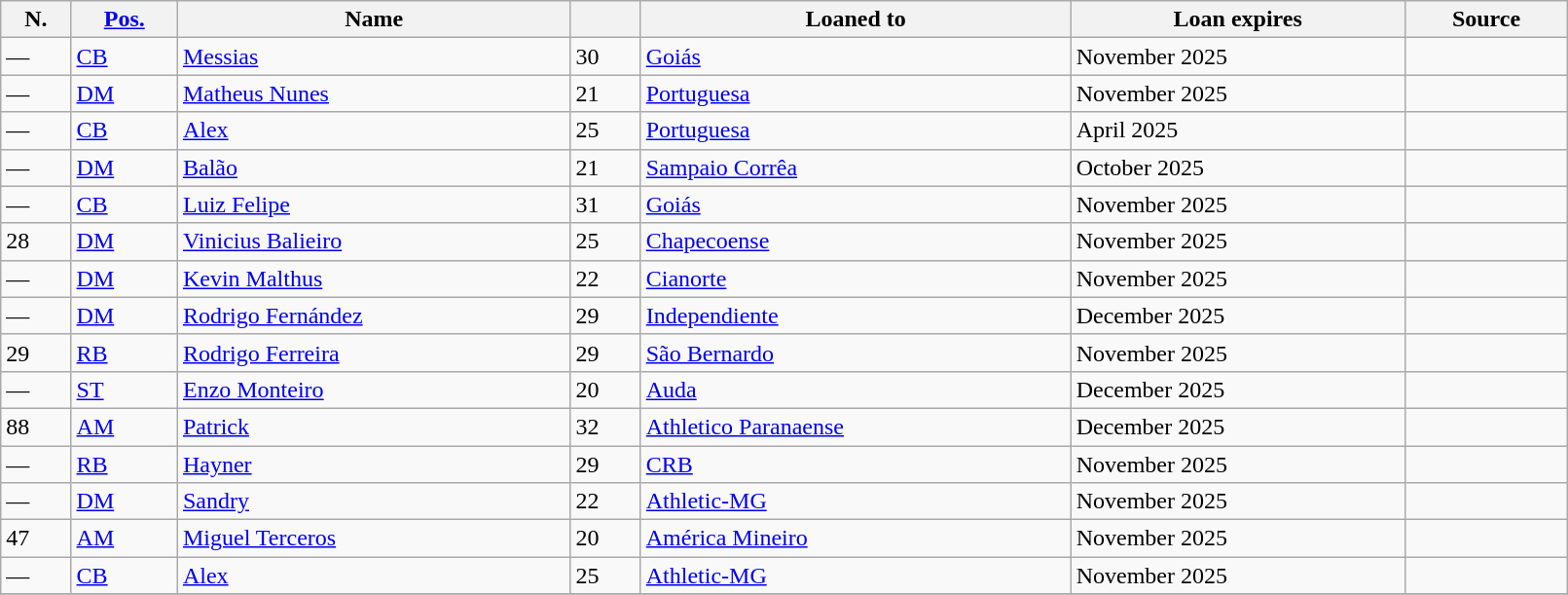<table class="wikitable sortable" style="width:85%; text-align:center; text-align:left;">
<tr>
<th>N.</th>
<th><a href='#'>Pos.</a></th>
<th>Name</th>
<th></th>
<th>Loaned to</th>
<th>Loan expires</th>
<th>Source</th>
</tr>
<tr>
<td>—</td>
<td><a href='#'>CB</a></td>
<td style="text-align:left;"> <a href='#'>Messias</a></td>
<td>30</td>
<td style="text-align:left;"> <a href='#'>Goiás</a></td>
<td>November 2025</td>
<td></td>
</tr>
<tr>
<td>—</td>
<td><a href='#'>DM</a></td>
<td style="text-align:left;"> <a href='#'>Matheus Nunes</a></td>
<td>21</td>
<td style="text-align:left;"> <a href='#'>Portuguesa</a></td>
<td>November 2025</td>
<td></td>
</tr>
<tr>
<td>—</td>
<td><a href='#'>CB</a></td>
<td style="text-align:left;"> <a href='#'>Alex</a></td>
<td>25</td>
<td style="text-align:left;"> <a href='#'>Portuguesa</a></td>
<td>April 2025</td>
<td></td>
</tr>
<tr>
<td>—</td>
<td><a href='#'>DM</a></td>
<td style="text-align:left;"> <a href='#'>Balão</a></td>
<td>21</td>
<td style="text-align:left;"> <a href='#'>Sampaio Corrêa</a></td>
<td>October 2025</td>
<td></td>
</tr>
<tr>
<td>—</td>
<td><a href='#'>CB</a></td>
<td style="text-align:left;"> <a href='#'>Luiz Felipe</a></td>
<td>31</td>
<td style="text-align:left;"> <a href='#'>Goiás</a></td>
<td>November 2025</td>
<td></td>
</tr>
<tr>
<td>28</td>
<td><a href='#'>DM</a></td>
<td style="text-align:left;"> <a href='#'>Vinicius Balieiro</a></td>
<td>25</td>
<td style="text-align:left;"> <a href='#'>Chapecoense</a></td>
<td>November 2025</td>
<td></td>
</tr>
<tr>
<td>—</td>
<td><a href='#'>DM</a></td>
<td style="text-align:left;"> <a href='#'>Kevin Malthus</a></td>
<td>22</td>
<td style="text-align:left;"> <a href='#'>Cianorte</a></td>
<td>November 2025</td>
<td></td>
</tr>
<tr>
<td>—</td>
<td><a href='#'>DM</a></td>
<td style="text-align:left;"> <a href='#'>Rodrigo Fernández</a></td>
<td>29</td>
<td style="text-align:left;"> <a href='#'>Independiente</a></td>
<td>December 2025</td>
<td></td>
</tr>
<tr>
<td>29</td>
<td><a href='#'>RB</a></td>
<td style="text-align:left;"> <a href='#'>Rodrigo Ferreira</a></td>
<td>29</td>
<td style="text-align:left;"> <a href='#'>São Bernardo</a></td>
<td>November 2025</td>
<td></td>
</tr>
<tr>
<td>—</td>
<td><a href='#'>ST</a></td>
<td style="text-align:left;"> <a href='#'>Enzo Monteiro</a></td>
<td>20</td>
<td style="text-align:left;"> <a href='#'>Auda</a></td>
<td>December 2025</td>
<td></td>
</tr>
<tr>
<td>88</td>
<td><a href='#'>AM</a></td>
<td style="text-align:left;"> <a href='#'>Patrick</a></td>
<td>32</td>
<td style="text-align:left;"> <a href='#'>Athletico Paranaense</a></td>
<td>December 2025</td>
<td></td>
</tr>
<tr>
<td>—</td>
<td><a href='#'>RB</a></td>
<td style="text-align:left;"> <a href='#'>Hayner</a></td>
<td>29</td>
<td style="text-align:left;"> <a href='#'>CRB</a></td>
<td>November 2025</td>
<td></td>
</tr>
<tr>
<td>—</td>
<td><a href='#'>DM</a></td>
<td style="text-align:left;"> <a href='#'>Sandry</a></td>
<td>22</td>
<td style="text-align:left;"> <a href='#'>Athletic-MG</a></td>
<td>November 2025</td>
<td></td>
</tr>
<tr>
<td>47</td>
<td><a href='#'>AM</a></td>
<td style="text-align:left;"> <a href='#'>Miguel Terceros</a></td>
<td>20</td>
<td style="text-align:left;"> <a href='#'>América Mineiro</a></td>
<td>November 2025</td>
<td></td>
</tr>
<tr>
<td>—</td>
<td><a href='#'>CB</a></td>
<td style="text-align:left;"> <a href='#'>Alex</a></td>
<td>25</td>
<td style="text-align:left;"> <a href='#'>Athletic-MG</a></td>
<td>November 2025</td>
<td></td>
</tr>
<tr>
</tr>
</table>
